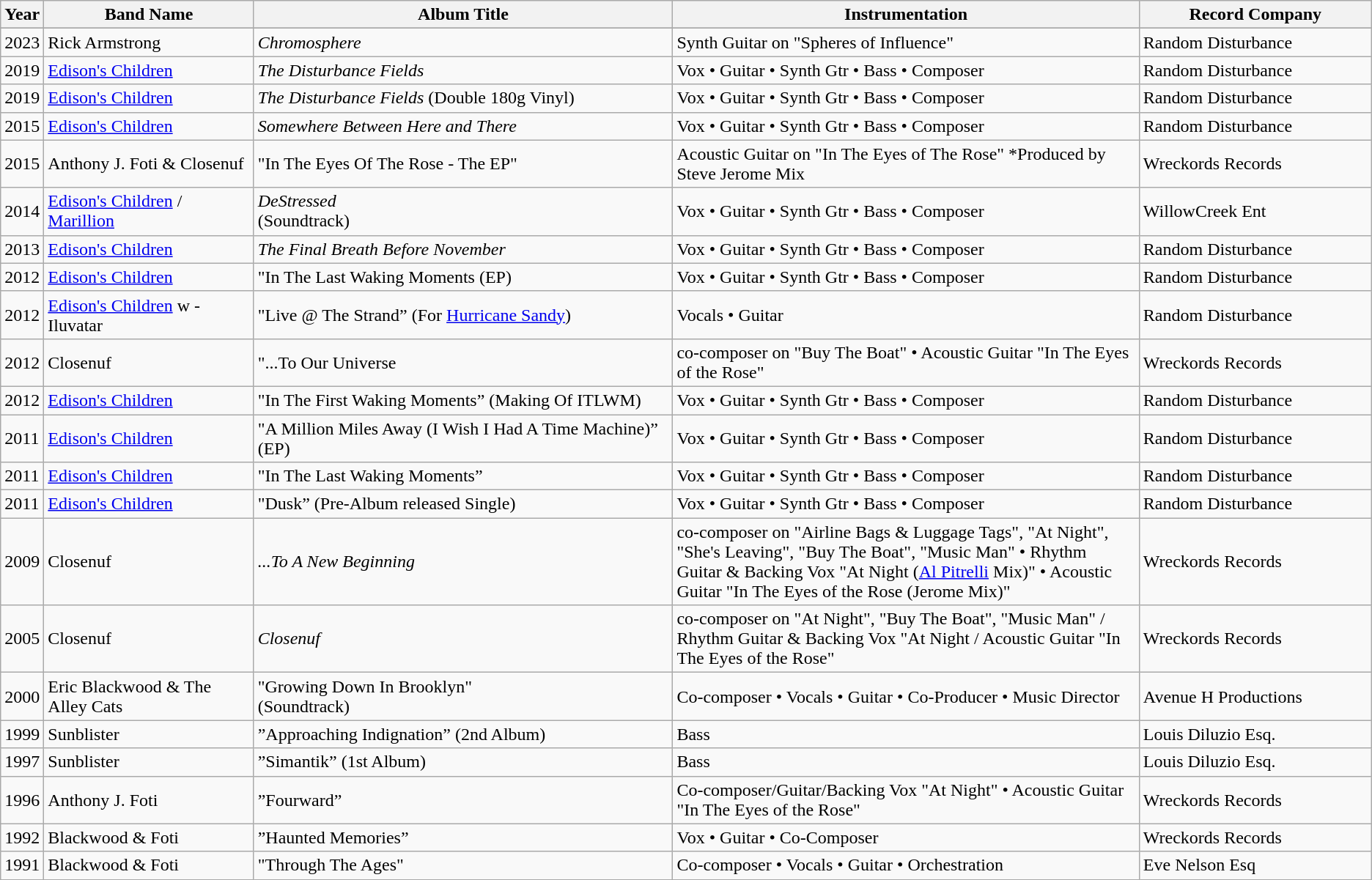<table class="wikitable sortable">
<tr>
<th rowspan="1" style="width:1em;">Year</th>
<th rowspan="1" style="width:22em;">Band Name</th>
<th rowspan="1" style="width:50em;">Album Title</th>
<th rowspan="1" style="width:50em;">Instrumentation</th>
<th rowspan="1" style="width:24em;">Record Company</th>
</tr>
<tr>
</tr>
<tr>
<td>2023</td>
<td>Rick Armstrong</td>
<td><em>Chromosphere</em></td>
<td>Synth Guitar on "Spheres of Influence"</td>
<td>Random Disturbance</td>
</tr>
<tr>
<td>2019</td>
<td><a href='#'>Edison's Children</a></td>
<td><em>The Disturbance Fields</em></td>
<td>Vox • Guitar • Synth Gtr • Bass • Composer</td>
<td>Random Disturbance</td>
</tr>
<tr>
<td>2019</td>
<td><a href='#'>Edison's Children</a></td>
<td><em>The Disturbance Fields</em> (Double 180g Vinyl)</td>
<td>Vox • Guitar • Synth Gtr • Bass • Composer</td>
<td>Random Disturbance</td>
</tr>
<tr>
<td>2015</td>
<td><a href='#'>Edison's Children</a></td>
<td><em>Somewhere Between Here and There</em></td>
<td>Vox • Guitar • Synth Gtr • Bass • Composer</td>
<td>Random Disturbance</td>
</tr>
<tr>
<td>2015</td>
<td>Anthony J. Foti & Closenuf</td>
<td>"In The Eyes Of The Rose - The EP"</td>
<td>Acoustic Guitar on "In The Eyes of The Rose" *Produced by Steve Jerome Mix</td>
<td>Wreckords Records</td>
</tr>
<tr>
<td>2014</td>
<td><a href='#'>Edison's Children</a> / <a href='#'>Marillion</a></td>
<td><em>DeStressed</em><br>(Soundtrack)</td>
<td>Vox • Guitar • Synth Gtr • Bass • Composer</td>
<td>WillowCreek Ent</td>
</tr>
<tr>
<td>2013</td>
<td><a href='#'>Edison's Children</a></td>
<td><em>The Final Breath Before November</em></td>
<td>Vox • Guitar • Synth Gtr • Bass • Composer</td>
<td>Random Disturbance</td>
</tr>
<tr>
<td>2012</td>
<td><a href='#'>Edison's Children</a></td>
<td>"In The Last Waking Moments (EP)</td>
<td>Vox • Guitar • Synth Gtr • Bass • Composer</td>
<td>Random Disturbance</td>
</tr>
<tr>
<td>2012</td>
<td><a href='#'>Edison's Children</a> w - Iluvatar</td>
<td>"Live @ The Strand” (For <a href='#'>Hurricane Sandy</a>)</td>
<td>Vocals • Guitar</td>
<td>Random Disturbance</td>
</tr>
<tr>
<td>2012</td>
<td>Closenuf</td>
<td>"...To Our Universe</td>
<td>co-composer on  "Buy The Boat" • Acoustic Guitar "In The Eyes of the Rose"</td>
<td>Wreckords Records</td>
</tr>
<tr>
<td>2012</td>
<td><a href='#'>Edison's Children</a></td>
<td>"In The First Waking Moments” (Making Of ITLWM)</td>
<td>Vox • Guitar • Synth Gtr • Bass • Composer</td>
<td>Random Disturbance</td>
</tr>
<tr>
<td>2011</td>
<td><a href='#'>Edison's Children</a></td>
<td>"A Million Miles Away (I Wish I Had A Time Machine)” (EP)</td>
<td>Vox • Guitar • Synth Gtr • Bass • Composer</td>
<td>Random Disturbance</td>
</tr>
<tr>
<td>2011</td>
<td><a href='#'>Edison's Children</a></td>
<td>"In The Last Waking Moments”</td>
<td>Vox • Guitar • Synth Gtr • Bass • Composer</td>
<td>Random Disturbance</td>
</tr>
<tr>
<td>2011</td>
<td><a href='#'>Edison's Children</a></td>
<td>"Dusk” (Pre-Album released Single)</td>
<td>Vox • Guitar • Synth Gtr • Bass • Composer</td>
<td>Random Disturbance</td>
</tr>
<tr>
<td>2009</td>
<td>Closenuf</td>
<td><em>...To A New Beginning</em></td>
<td>co-composer on "Airline Bags & Luggage Tags", "At Night", "She's Leaving", "Buy The Boat", "Music Man" • Rhythm Guitar & Backing Vox "At Night (<a href='#'>Al Pitrelli</a> Mix)" • Acoustic Guitar "In The Eyes of the Rose (Jerome Mix)"</td>
<td>Wreckords Records</td>
</tr>
<tr>
<td>2005</td>
<td>Closenuf</td>
<td><em>Closenuf</em></td>
<td>co-composer on  "At Night", "Buy The Boat", "Music Man" / Rhythm Guitar & Backing Vox "At Night / Acoustic Guitar "In The Eyes of the Rose"</td>
<td>Wreckords Records</td>
</tr>
<tr>
<td>2000</td>
<td>Eric Blackwood & The Alley Cats</td>
<td>"Growing Down In Brooklyn"<br>(Soundtrack)</td>
<td>Co-composer • Vocals • Guitar • Co-Producer • Music Director</td>
<td>Avenue H Productions</td>
</tr>
<tr>
<td>1999</td>
<td>Sunblister</td>
<td>”Approaching Indignation” (2nd Album)</td>
<td>Bass</td>
<td>Louis Diluzio Esq.</td>
</tr>
<tr>
<td>1997</td>
<td>Sunblister</td>
<td>”Simantik” (1st Album)</td>
<td>Bass</td>
<td>Louis Diluzio Esq.</td>
</tr>
<tr>
<td>1996</td>
<td>Anthony J. Foti</td>
<td>”Fourward”</td>
<td>Co-composer/Guitar/Backing Vox "At Night" • Acoustic Guitar "In The Eyes of the Rose"</td>
<td>Wreckords Records</td>
</tr>
<tr>
<td>1992</td>
<td>Blackwood & Foti</td>
<td>”Haunted Memories”</td>
<td>Vox • Guitar • Co-Composer</td>
<td>Wreckords Records</td>
</tr>
<tr>
<td>1991</td>
<td>Blackwood & Foti</td>
<td>"Through The Ages"</td>
<td>Co-composer • Vocals • Guitar • Orchestration</td>
<td>Eve Nelson Esq</td>
</tr>
</table>
